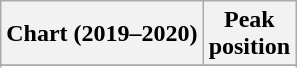<table class="wikitable sortable plainrowheaders" style="text-align:center">
<tr>
<th scope="col">Chart (2019–2020)</th>
<th scope="col">Peak<br>position</th>
</tr>
<tr>
</tr>
<tr>
</tr>
<tr>
</tr>
<tr>
</tr>
</table>
